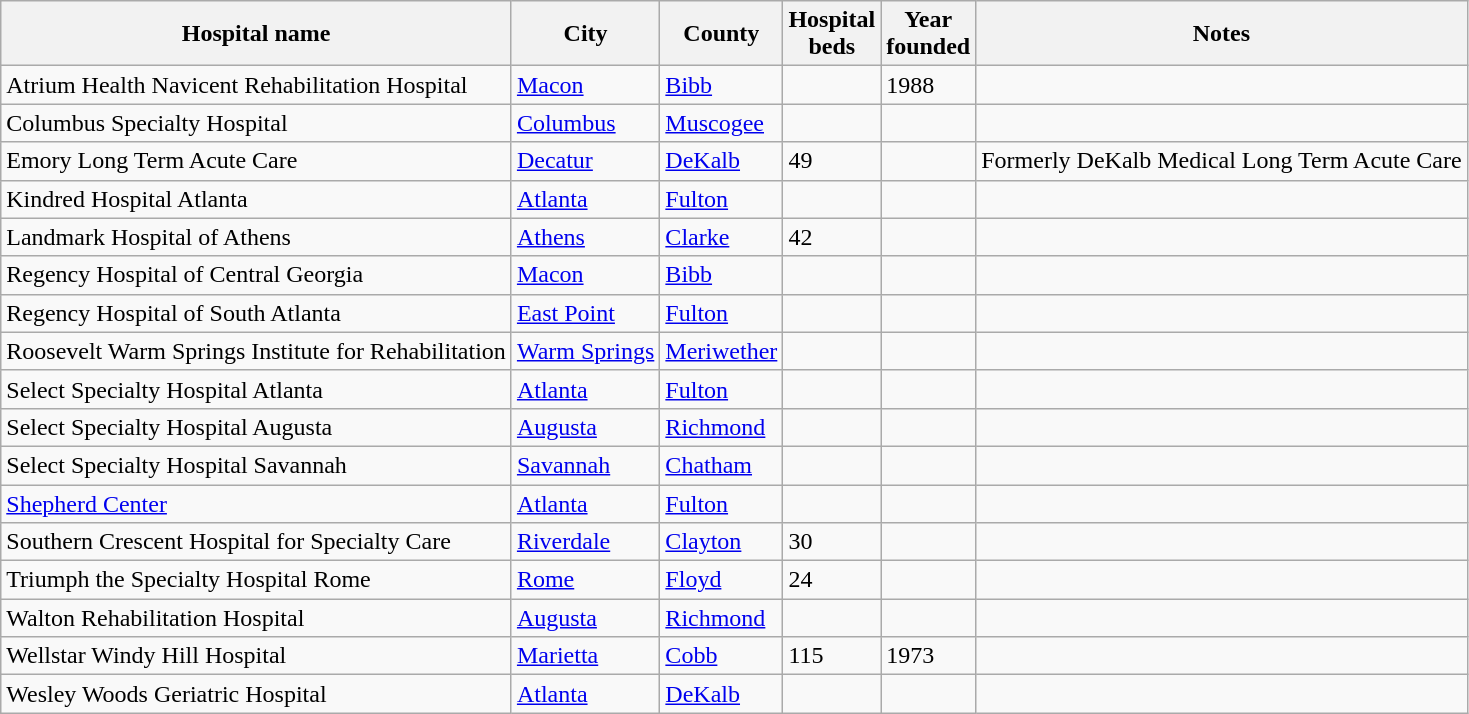<table class="wikitable sortable">
<tr>
<th>Hospital name</th>
<th>City</th>
<th>County</th>
<th>Hospital<br>beds</th>
<th>Year<br>founded</th>
<th>Notes</th>
</tr>
<tr>
<td>Atrium Health Navicent Rehabilitation Hospital</td>
<td><a href='#'>Macon</a></td>
<td><a href='#'>Bibb</a></td>
<td></td>
<td>1988</td>
<td></td>
</tr>
<tr>
<td>Columbus Specialty Hospital</td>
<td><a href='#'>Columbus</a></td>
<td><a href='#'>Muscogee</a></td>
<td></td>
<td></td>
<td></td>
</tr>
<tr>
<td>Emory Long Term Acute Care</td>
<td><a href='#'>Decatur</a></td>
<td><a href='#'>DeKalb</a></td>
<td>49</td>
<td></td>
<td>Formerly DeKalb Medical Long Term Acute Care</td>
</tr>
<tr>
<td>Kindred Hospital Atlanta</td>
<td><a href='#'>Atlanta</a></td>
<td><a href='#'>Fulton</a></td>
<td></td>
<td></td>
<td></td>
</tr>
<tr>
<td>Landmark Hospital of Athens</td>
<td><a href='#'>Athens</a></td>
<td><a href='#'>Clarke</a></td>
<td>42</td>
<td></td>
<td></td>
</tr>
<tr>
<td>Regency Hospital of Central Georgia</td>
<td><a href='#'>Macon</a></td>
<td><a href='#'>Bibb</a></td>
<td></td>
<td></td>
<td></td>
</tr>
<tr>
<td>Regency Hospital of South Atlanta</td>
<td><a href='#'>East Point</a></td>
<td><a href='#'>Fulton</a></td>
<td></td>
<td></td>
<td></td>
</tr>
<tr>
<td>Roosevelt Warm Springs Institute for Rehabilitation</td>
<td><a href='#'>Warm Springs</a></td>
<td><a href='#'>Meriwether</a></td>
<td></td>
<td></td>
<td></td>
</tr>
<tr>
<td>Select Specialty Hospital Atlanta</td>
<td><a href='#'>Atlanta</a></td>
<td><a href='#'>Fulton</a></td>
<td></td>
<td></td>
<td></td>
</tr>
<tr>
<td>Select Specialty Hospital Augusta</td>
<td><a href='#'>Augusta</a></td>
<td><a href='#'>Richmond</a></td>
<td></td>
<td></td>
<td></td>
</tr>
<tr>
<td>Select Specialty Hospital Savannah</td>
<td><a href='#'>Savannah</a></td>
<td><a href='#'>Chatham</a></td>
<td></td>
<td></td>
<td></td>
</tr>
<tr>
<td><a href='#'>Shepherd Center</a></td>
<td><a href='#'>Atlanta</a></td>
<td><a href='#'>Fulton</a></td>
<td></td>
<td></td>
<td></td>
</tr>
<tr>
<td>Southern Crescent Hospital for Specialty Care</td>
<td><a href='#'>Riverdale</a></td>
<td><a href='#'>Clayton</a></td>
<td>30</td>
<td></td>
<td></td>
</tr>
<tr>
<td>Triumph the Specialty Hospital Rome</td>
<td><a href='#'>Rome</a></td>
<td><a href='#'>Floyd</a></td>
<td>24</td>
<td></td>
<td></td>
</tr>
<tr>
<td>Walton Rehabilitation Hospital</td>
<td><a href='#'>Augusta</a></td>
<td><a href='#'>Richmond</a></td>
<td></td>
<td></td>
<td></td>
</tr>
<tr>
<td>Wellstar Windy Hill Hospital</td>
<td><a href='#'>Marietta</a></td>
<td><a href='#'>Cobb</a></td>
<td>115</td>
<td>1973</td>
<td></td>
</tr>
<tr>
<td>Wesley Woods Geriatric Hospital</td>
<td><a href='#'>Atlanta</a></td>
<td><a href='#'>DeKalb</a></td>
<td></td>
<td></td>
<td></td>
</tr>
</table>
